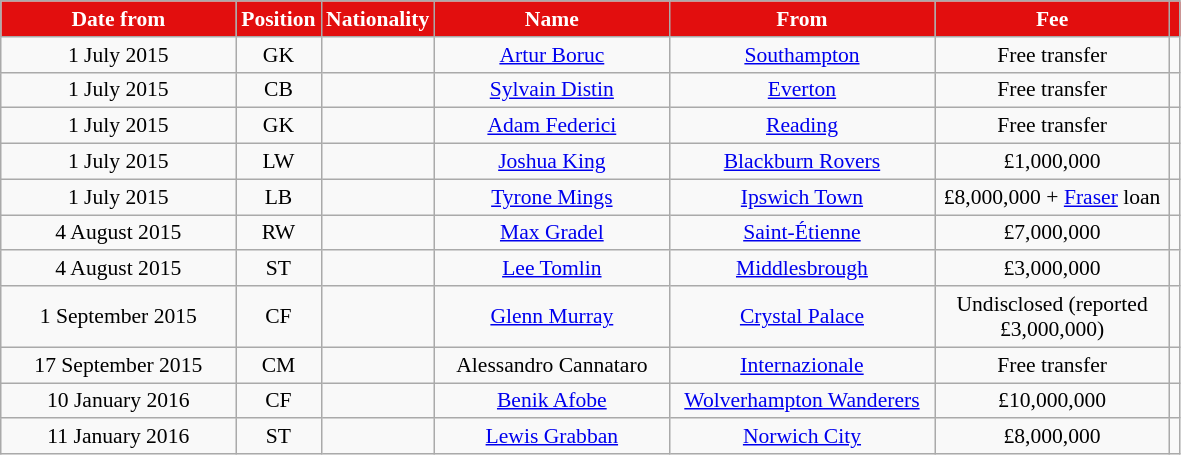<table class="wikitable"  style="text-align:center; font-size:90%; ">
<tr>
<th style="background:#E20E0E; color:white; width:150px;">Date from</th>
<th style="background:#E20E0E; color:white; width:50px;">Position</th>
<th style="background:#E20E0E; color:white; width:50px;">Nationality</th>
<th style="background:#E20E0E; color:white; width:150px;">Name</th>
<th style="background:#E20E0E; color:white; width:170px;">From</th>
<th style="background:#E20E0E; color:white; width:150px;">Fee</th>
<th style="background:#E20E0E; color:white"></th>
</tr>
<tr>
<td>1 July 2015</td>
<td>GK</td>
<td></td>
<td><a href='#'>Artur Boruc</a></td>
<td><a href='#'>Southampton</a></td>
<td>Free transfer</td>
<td></td>
</tr>
<tr>
<td>1 July 2015</td>
<td>CB</td>
<td></td>
<td><a href='#'>Sylvain Distin</a></td>
<td><a href='#'>Everton</a></td>
<td>Free transfer</td>
<td></td>
</tr>
<tr>
<td>1 July 2015</td>
<td>GK</td>
<td></td>
<td><a href='#'>Adam Federici</a></td>
<td><a href='#'>Reading</a></td>
<td>Free transfer</td>
<td></td>
</tr>
<tr>
<td>1 July 2015</td>
<td>LW</td>
<td></td>
<td><a href='#'>Joshua King</a></td>
<td><a href='#'>Blackburn Rovers</a></td>
<td>£1,000,000</td>
<td></td>
</tr>
<tr>
<td>1 July 2015</td>
<td>LB</td>
<td></td>
<td><a href='#'>Tyrone Mings</a></td>
<td><a href='#'>Ipswich Town</a></td>
<td>£8,000,000 + <a href='#'>Fraser</a> loan</td>
<td></td>
</tr>
<tr>
<td>4 August 2015</td>
<td>RW</td>
<td></td>
<td><a href='#'>Max Gradel</a></td>
<td><a href='#'>Saint-Étienne</a></td>
<td>£7,000,000</td>
<td></td>
</tr>
<tr>
<td>4 August 2015</td>
<td>ST</td>
<td></td>
<td><a href='#'>Lee Tomlin</a></td>
<td><a href='#'>Middlesbrough</a></td>
<td>£3,000,000</td>
<td></td>
</tr>
<tr>
<td>1 September 2015</td>
<td>CF</td>
<td></td>
<td><a href='#'>Glenn Murray</a></td>
<td><a href='#'>Crystal Palace</a></td>
<td>Undisclosed (reported £3,000,000)</td>
<td></td>
</tr>
<tr>
<td>17 September 2015</td>
<td>CM</td>
<td></td>
<td>Alessandro Cannataro</td>
<td><a href='#'>Internazionale</a></td>
<td>Free transfer</td>
<td></td>
</tr>
<tr>
<td>10 January 2016</td>
<td>CF</td>
<td></td>
<td><a href='#'>Benik Afobe</a></td>
<td><a href='#'>Wolverhampton Wanderers</a></td>
<td>£10,000,000</td>
<td></td>
</tr>
<tr>
<td>11 January 2016</td>
<td>ST</td>
<td></td>
<td><a href='#'>Lewis Grabban</a></td>
<td><a href='#'>Norwich City</a></td>
<td>£8,000,000</td>
<td></td>
</tr>
</table>
